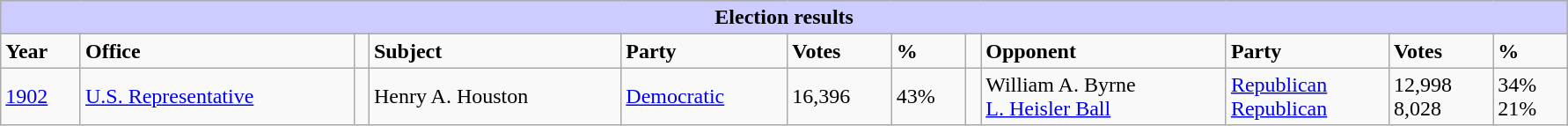<table class=wikitable style="width: 94%" style="text-align: center;" align="center">
<tr bgcolor=#cccccc>
<th colspan=12 style="background: #ccccff;">Election results</th>
</tr>
<tr>
<td><strong>Year</strong></td>
<td><strong>Office</strong></td>
<td></td>
<td><strong>Subject</strong></td>
<td><strong>Party</strong></td>
<td><strong>Votes</strong></td>
<td><strong>%</strong></td>
<td></td>
<td><strong>Opponent</strong></td>
<td><strong>Party</strong></td>
<td><strong>Votes</strong></td>
<td><strong>%</strong></td>
</tr>
<tr>
<td><a href='#'>1902</a></td>
<td><a href='#'>U.S. Representative</a></td>
<td></td>
<td>Henry A. Houston</td>
<td><a href='#'>Democratic</a></td>
<td>16,396</td>
<td>43%</td>
<td></td>
<td>William A. Byrne<br><a href='#'>L. Heisler Ball</a></td>
<td><a href='#'>Republican</a><br><a href='#'>Republican</a></td>
<td>12,998<br>8,028</td>
<td>34%<br>21%</td>
</tr>
</table>
